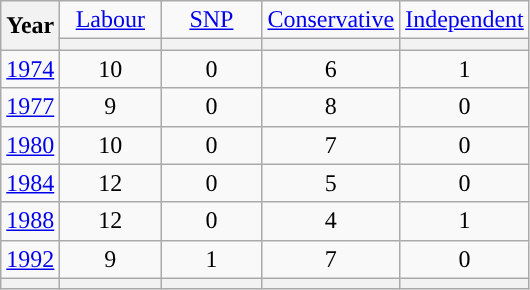<table class=wikitable style=text-align:center>
<tr>
<th rowspan=2>Year</th>
<td width="60"><a href='#'>Labour</a></td>
<td width="60"><a href='#'>SNP</a></td>
<td width="60"><a href='#'>Conservative</a></td>
<td width="60"><a href='#'>Independent</a></td>
</tr>
<tr>
<th style="background-color: "></th>
<th style="background-color: "></th>
<th style="background-color: "></th>
<th style="background-color: "></th>
</tr>
<tr>
<td><a href='#'>1974</a></td>
<td>10</td>
<td>0</td>
<td>6</td>
<td>1</td>
</tr>
<tr>
<td><a href='#'>1977</a></td>
<td>9</td>
<td>0</td>
<td>8</td>
<td>0</td>
</tr>
<tr>
<td><a href='#'>1980</a></td>
<td>10</td>
<td>0</td>
<td>7</td>
<td>0</td>
</tr>
<tr>
<td><a href='#'>1984</a></td>
<td>12</td>
<td>0</td>
<td>5</td>
<td>0</td>
</tr>
<tr>
<td><a href='#'>1988</a></td>
<td>12</td>
<td>0</td>
<td>4</td>
<td>1</td>
</tr>
<tr>
<td><a href='#'>1992</a></td>
<td>9</td>
<td>1</td>
<td>7</td>
<td>0</td>
</tr>
<tr>
<th></th>
<th style="background-color: "></th>
<th style="background-color: "></th>
<th style="background-color: "></th>
<th style="background-color: "></th>
</tr>
</table>
